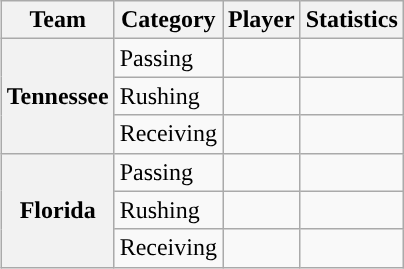<table class="wikitable" style="float:right">
<tr>
<th>Team</th>
<th>Category</th>
<th>Player</th>
<th>Statistics</th>
</tr>
<tr>
<th rowspan=3>Tennessee</th>
<td>Passing</td>
<td></td>
<td></td>
</tr>
<tr>
<td>Rushing</td>
<td></td>
<td></td>
</tr>
<tr>
<td>Receiving</td>
<td></td>
<td></td>
</tr>
<tr>
<th rowspan=3>Florida</th>
<td>Passing</td>
<td></td>
<td></td>
</tr>
<tr>
<td>Rushing</td>
<td></td>
<td></td>
</tr>
<tr>
<td>Receiving</td>
<td></td>
<td></td>
</tr>
</table>
